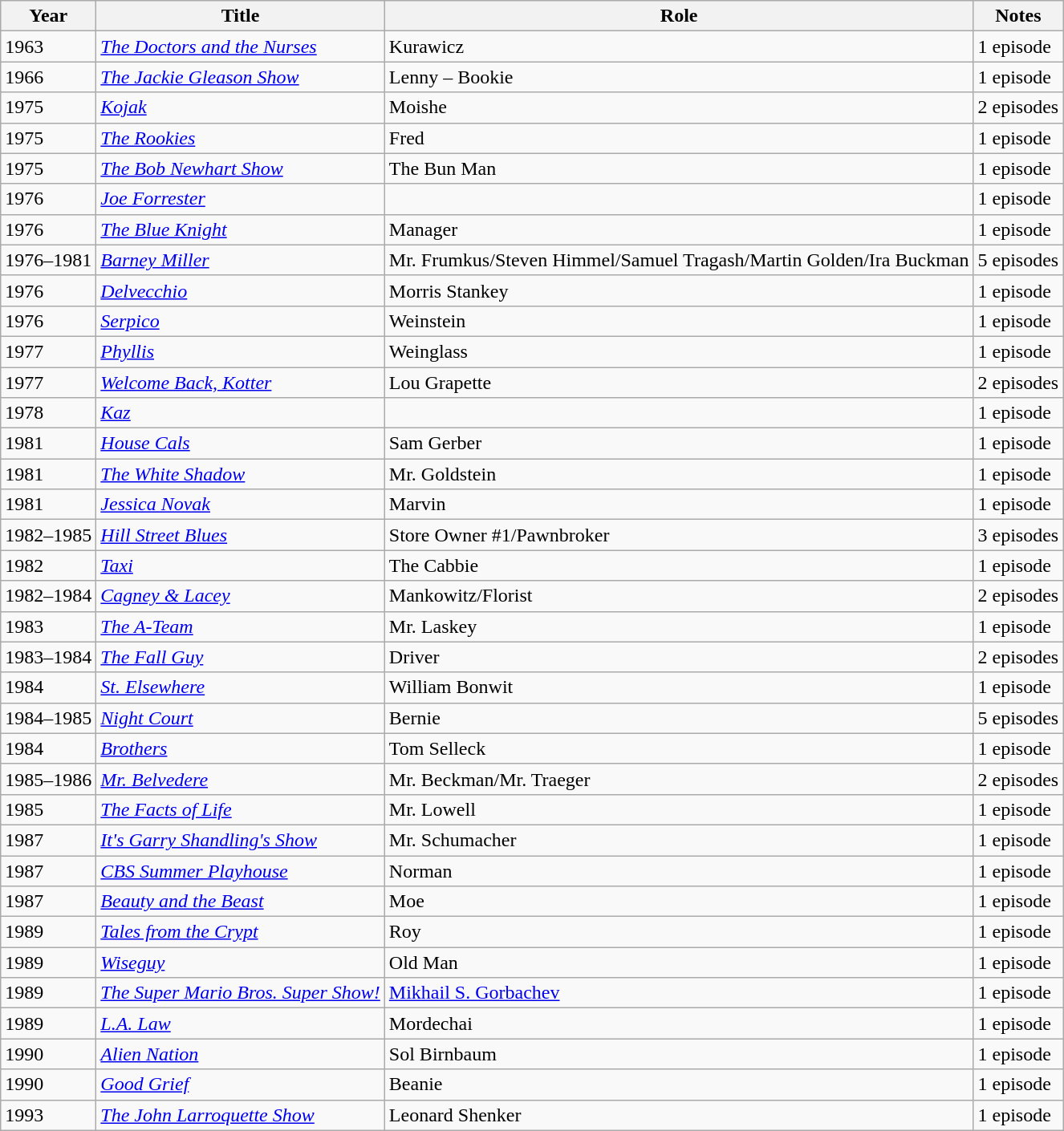<table class="wikitable">
<tr>
<th>Year</th>
<th>Title</th>
<th>Role</th>
<th>Notes</th>
</tr>
<tr>
<td>1963</td>
<td><em><a href='#'>The Doctors and the Nurses</a></em></td>
<td>Kurawicz</td>
<td>1 episode</td>
</tr>
<tr>
<td>1966</td>
<td><em><a href='#'>The Jackie Gleason Show</a></em></td>
<td>Lenny – Bookie</td>
<td>1 episode</td>
</tr>
<tr>
<td>1975</td>
<td><em><a href='#'>Kojak</a></em></td>
<td>Moishe</td>
<td>2 episodes</td>
</tr>
<tr>
<td>1975</td>
<td><em><a href='#'>The Rookies</a></em></td>
<td>Fred</td>
<td>1 episode</td>
</tr>
<tr>
<td>1975</td>
<td><em><a href='#'>The Bob Newhart Show</a></em></td>
<td>The Bun Man</td>
<td>1 episode</td>
</tr>
<tr>
<td>1976</td>
<td><em><a href='#'>Joe Forrester</a></em></td>
<td></td>
<td>1 episode</td>
</tr>
<tr>
<td>1976</td>
<td><em><a href='#'>The Blue Knight</a></em></td>
<td>Manager</td>
<td>1 episode</td>
</tr>
<tr>
<td>1976–1981</td>
<td><em><a href='#'>Barney Miller</a></em></td>
<td>Mr. Frumkus/Steven Himmel/Samuel Tragash/Martin Golden/Ira Buckman</td>
<td>5 episodes</td>
</tr>
<tr>
<td>1976</td>
<td><em><a href='#'>Delvecchio</a></em></td>
<td>Morris Stankey</td>
<td>1 episode</td>
</tr>
<tr>
<td>1976</td>
<td><em><a href='#'>Serpico</a></em></td>
<td>Weinstein</td>
<td>1 episode</td>
</tr>
<tr>
<td>1977</td>
<td><em><a href='#'>Phyllis</a></em></td>
<td>Weinglass</td>
<td>1 episode</td>
</tr>
<tr>
<td>1977</td>
<td><em><a href='#'>Welcome Back, Kotter</a></em></td>
<td>Lou Grapette</td>
<td>2 episodes</td>
</tr>
<tr>
<td>1978</td>
<td><em><a href='#'>Kaz</a></em></td>
<td></td>
<td>1 episode</td>
</tr>
<tr>
<td>1981</td>
<td><em><a href='#'>House Cals</a></em></td>
<td>Sam Gerber</td>
<td>1 episode</td>
</tr>
<tr>
<td>1981</td>
<td><em><a href='#'>The White Shadow</a></em></td>
<td>Mr. Goldstein</td>
<td>1 episode</td>
</tr>
<tr>
<td>1981</td>
<td><em><a href='#'>Jessica Novak</a></em></td>
<td>Marvin</td>
<td>1 episode</td>
</tr>
<tr>
<td>1982–1985</td>
<td><em><a href='#'>Hill Street Blues</a></em></td>
<td>Store Owner #1/Pawnbroker</td>
<td>3 episodes</td>
</tr>
<tr>
<td>1982</td>
<td><em><a href='#'>Taxi</a></em></td>
<td>The Cabbie</td>
<td>1 episode</td>
</tr>
<tr>
<td>1982–1984</td>
<td><em><a href='#'>Cagney & Lacey</a></em></td>
<td>Mankowitz/Florist</td>
<td>2 episodes</td>
</tr>
<tr>
<td>1983</td>
<td><em><a href='#'>The A-Team</a></em></td>
<td>Mr. Laskey</td>
<td>1 episode</td>
</tr>
<tr>
<td>1983–1984</td>
<td><em><a href='#'>The Fall Guy</a></em></td>
<td>Driver</td>
<td>2 episodes</td>
</tr>
<tr>
<td>1984</td>
<td><em><a href='#'>St. Elsewhere</a></em></td>
<td>William Bonwit</td>
<td>1 episode</td>
</tr>
<tr>
<td>1984–1985</td>
<td><em><a href='#'>Night Court</a></em></td>
<td>Bernie</td>
<td>5 episodes</td>
</tr>
<tr>
<td>1984</td>
<td><em><a href='#'>Brothers</a></em></td>
<td>Tom Selleck</td>
<td>1 episode</td>
</tr>
<tr>
<td>1985–1986</td>
<td><em><a href='#'>Mr. Belvedere</a></em></td>
<td>Mr. Beckman/Mr. Traeger</td>
<td>2 episodes</td>
</tr>
<tr>
<td>1985</td>
<td><em><a href='#'>The Facts of Life</a></em></td>
<td>Mr. Lowell</td>
<td>1 episode</td>
</tr>
<tr>
<td>1987</td>
<td><em><a href='#'>It's Garry Shandling's Show</a></em></td>
<td>Mr. Schumacher</td>
<td>1 episode</td>
</tr>
<tr>
<td>1987</td>
<td><em><a href='#'>CBS Summer Playhouse</a></em></td>
<td>Norman</td>
<td>1 episode</td>
</tr>
<tr>
<td>1987</td>
<td><em><a href='#'>Beauty and the Beast</a></em></td>
<td>Moe</td>
<td>1 episode</td>
</tr>
<tr>
<td>1989</td>
<td><em><a href='#'>Tales from the Crypt</a></em></td>
<td>Roy</td>
<td>1 episode</td>
</tr>
<tr>
<td>1989</td>
<td><em><a href='#'>Wiseguy</a></em></td>
<td>Old Man</td>
<td>1 episode</td>
</tr>
<tr>
<td>1989</td>
<td><em><a href='#'>The Super Mario Bros. Super Show!</a></em></td>
<td><a href='#'>Mikhail S. Gorbachev</a></td>
<td>1 episode</td>
</tr>
<tr>
<td>1989</td>
<td><em><a href='#'>L.A. Law</a></em></td>
<td>Mordechai</td>
<td>1 episode</td>
</tr>
<tr>
<td>1990</td>
<td><em><a href='#'>Alien Nation</a></em></td>
<td>Sol Birnbaum</td>
<td>1 episode</td>
</tr>
<tr>
<td>1990</td>
<td><em><a href='#'>Good Grief</a></em></td>
<td>Beanie</td>
<td>1 episode</td>
</tr>
<tr>
<td>1993</td>
<td><em><a href='#'>The John Larroquette Show</a></em></td>
<td>Leonard Shenker</td>
<td>1 episode</td>
</tr>
</table>
